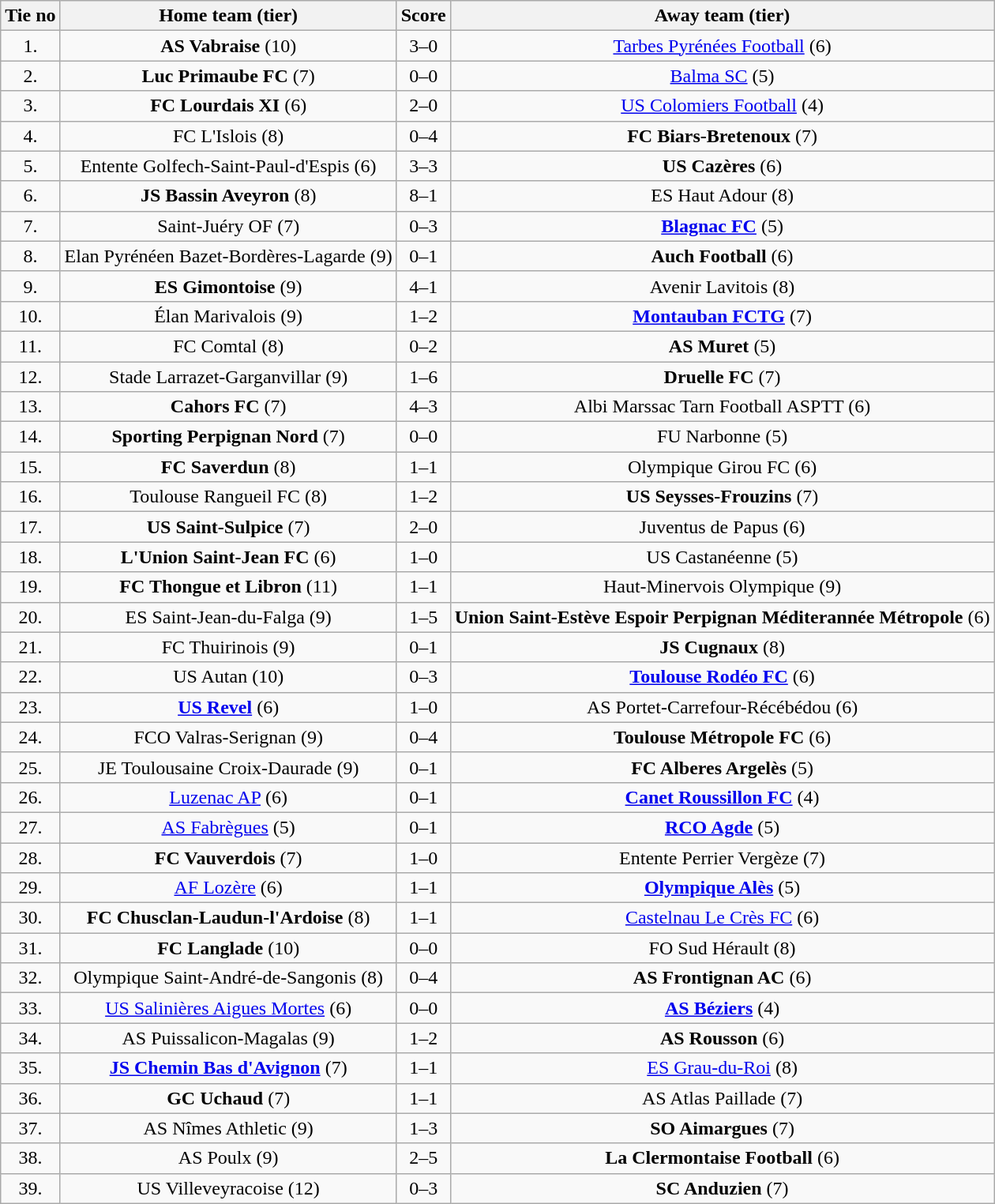<table class="wikitable" style="text-align: center">
<tr>
<th>Tie no</th>
<th>Home team (tier)</th>
<th>Score</th>
<th>Away team (tier)</th>
</tr>
<tr>
<td>1.</td>
<td><strong>AS Vabraise</strong> (10)</td>
<td>3–0</td>
<td><a href='#'>Tarbes Pyrénées Football</a> (6)</td>
</tr>
<tr>
<td>2.</td>
<td><strong>Luc Primaube FC</strong> (7)</td>
<td>0–0 </td>
<td><a href='#'>Balma SC</a> (5)</td>
</tr>
<tr>
<td>3.</td>
<td><strong>FC Lourdais XI</strong> (6)</td>
<td>2–0</td>
<td><a href='#'>US Colomiers Football</a> (4)</td>
</tr>
<tr>
<td>4.</td>
<td>FC L'Islois (8)</td>
<td>0–4</td>
<td><strong>FC Biars-Bretenoux</strong> (7)</td>
</tr>
<tr>
<td>5.</td>
<td>Entente Golfech-Saint-Paul-d'Espis (6)</td>
<td>3–3 </td>
<td><strong>US Cazères</strong> (6)</td>
</tr>
<tr>
<td>6.</td>
<td><strong>JS Bassin Aveyron</strong> (8)</td>
<td>8–1</td>
<td>ES Haut Adour (8)</td>
</tr>
<tr>
<td>7.</td>
<td>Saint-Juéry OF (7)</td>
<td>0–3</td>
<td><strong><a href='#'>Blagnac FC</a></strong> (5)</td>
</tr>
<tr>
<td>8.</td>
<td>Elan Pyrénéen Bazet-Bordères-Lagarde (9)</td>
<td>0–1</td>
<td><strong>Auch Football</strong> (6)</td>
</tr>
<tr>
<td>9.</td>
<td><strong>ES Gimontoise</strong> (9)</td>
<td>4–1</td>
<td>Avenir Lavitois (8)</td>
</tr>
<tr>
<td>10.</td>
<td>Élan Marivalois (9)</td>
<td>1–2</td>
<td><strong><a href='#'>Montauban FCTG</a></strong> (7)</td>
</tr>
<tr>
<td>11.</td>
<td>FC Comtal (8)</td>
<td>0–2</td>
<td><strong>AS Muret</strong> (5)</td>
</tr>
<tr>
<td>12.</td>
<td>Stade Larrazet-Garganvillar (9)</td>
<td>1–6</td>
<td><strong>Druelle FC</strong> (7)</td>
</tr>
<tr>
<td>13.</td>
<td><strong>Cahors FC</strong> (7)</td>
<td>4–3</td>
<td>Albi Marssac Tarn Football ASPTT (6)</td>
</tr>
<tr>
<td>14.</td>
<td><strong>Sporting Perpignan Nord</strong> (7)</td>
<td>0–0 </td>
<td>FU Narbonne (5)</td>
</tr>
<tr>
<td>15.</td>
<td><strong>FC Saverdun</strong> (8)</td>
<td>1–1 </td>
<td>Olympique Girou FC (6)</td>
</tr>
<tr>
<td>16.</td>
<td>Toulouse Rangueil FC (8)</td>
<td>1–2</td>
<td><strong>US Seysses-Frouzins</strong> (7)</td>
</tr>
<tr>
<td>17.</td>
<td><strong>US Saint-Sulpice</strong> (7)</td>
<td>2–0</td>
<td>Juventus de Papus (6)</td>
</tr>
<tr>
<td>18.</td>
<td><strong>L'Union Saint-Jean FC</strong> (6)</td>
<td>1–0</td>
<td>US Castanéenne (5)</td>
</tr>
<tr>
<td>19.</td>
<td><strong>FC Thongue et Libron</strong> (11)</td>
<td>1–1 </td>
<td>Haut-Minervois Olympique (9)</td>
</tr>
<tr>
<td>20.</td>
<td>ES Saint-Jean-du-Falga (9)</td>
<td>1–5</td>
<td><strong>Union Saint-Estève Espoir Perpignan Méditerannée Métropole</strong> (6)</td>
</tr>
<tr>
<td>21.</td>
<td>FC Thuirinois (9)</td>
<td>0–1</td>
<td><strong>JS Cugnaux</strong> (8)</td>
</tr>
<tr>
<td>22.</td>
<td>US Autan (10)</td>
<td>0–3</td>
<td><strong><a href='#'>Toulouse Rodéo FC</a></strong> (6)</td>
</tr>
<tr>
<td>23.</td>
<td><strong><a href='#'>US Revel</a></strong> (6)</td>
<td>1–0</td>
<td>AS Portet-Carrefour-Récébédou (6)</td>
</tr>
<tr>
<td>24.</td>
<td>FCO Valras-Serignan (9)</td>
<td>0–4</td>
<td><strong>Toulouse Métropole FC</strong> (6)</td>
</tr>
<tr>
<td>25.</td>
<td>JE Toulousaine Croix-Daurade (9)</td>
<td>0–1</td>
<td><strong>FC Alberes Argelès</strong> (5)</td>
</tr>
<tr>
<td>26.</td>
<td><a href='#'>Luzenac AP</a> (6)</td>
<td>0–1</td>
<td><strong><a href='#'>Canet Roussillon FC</a></strong> (4)</td>
</tr>
<tr>
<td>27.</td>
<td><a href='#'>AS Fabrègues</a> (5)</td>
<td>0–1</td>
<td><strong><a href='#'>RCO Agde</a></strong> (5)</td>
</tr>
<tr>
<td>28.</td>
<td><strong>FC Vauverdois</strong> (7)</td>
<td>1–0</td>
<td>Entente Perrier Vergèze (7)</td>
</tr>
<tr>
<td>29.</td>
<td><a href='#'>AF Lozère</a> (6)</td>
<td>1–1 </td>
<td><strong><a href='#'>Olympique Alès</a></strong> (5)</td>
</tr>
<tr>
<td>30.</td>
<td><strong>FC Chusclan-Laudun-l'Ardoise</strong> (8)</td>
<td>1–1 </td>
<td><a href='#'>Castelnau Le Crès FC</a> (6)</td>
</tr>
<tr>
<td>31.</td>
<td><strong>FC Langlade</strong> (10)</td>
<td>0–0 </td>
<td>FO Sud Hérault (8)</td>
</tr>
<tr>
<td>32.</td>
<td>Olympique Saint-André-de-Sangonis (8)</td>
<td>0–4</td>
<td><strong>AS Frontignan AC</strong> (6)</td>
</tr>
<tr>
<td>33.</td>
<td><a href='#'>US Salinières Aigues Mortes</a> (6)</td>
<td>0–0 </td>
<td><strong><a href='#'>AS Béziers</a></strong> (4)</td>
</tr>
<tr>
<td>34.</td>
<td>AS Puissalicon-Magalas (9)</td>
<td>1–2</td>
<td><strong>AS Rousson</strong> (6)</td>
</tr>
<tr>
<td>35.</td>
<td><strong><a href='#'>JS Chemin Bas d'Avignon</a></strong> (7)</td>
<td>1–1 </td>
<td><a href='#'>ES Grau-du-Roi</a> (8)</td>
</tr>
<tr>
<td>36.</td>
<td><strong>GC Uchaud</strong> (7)</td>
<td>1–1 </td>
<td>AS Atlas Paillade (7)</td>
</tr>
<tr>
<td>37.</td>
<td>AS Nîmes Athletic (9)</td>
<td>1–3</td>
<td><strong>SO Aimargues</strong> (7)</td>
</tr>
<tr>
<td>38.</td>
<td>AS Poulx (9)</td>
<td>2–5</td>
<td><strong>La Clermontaise Football</strong> (6)</td>
</tr>
<tr>
<td>39.</td>
<td>US Villeveyracoise (12)</td>
<td>0–3</td>
<td><strong>SC Anduzien</strong> (7)</td>
</tr>
</table>
